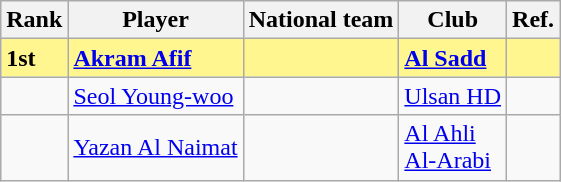<table class="wikitable">
<tr>
<th>Rank</th>
<th>Player</th>
<th>National team</th>
<th>Club</th>
<th>Ref.</th>
</tr>
<tr bgcolor="#FFF68F">
<td><strong>1st</strong></td>
<td><strong><a href='#'>Akram Afif</a></strong></td>
<td><strong></strong></td>
<td> <strong><a href='#'>Al Sadd</a></strong></td>
<td></td>
</tr>
<tr>
<td></td>
<td><a href='#'>Seol Young-woo</a></td>
<td></td>
<td> <a href='#'>Ulsan HD</a><br></td>
<td></td>
</tr>
<tr>
<td></td>
<td><a href='#'>Yazan Al Naimat</a></td>
<td></td>
<td> <a href='#'>Al Ahli</a><br> <a href='#'>Al-Arabi</a></td>
<td></td>
</tr>
</table>
